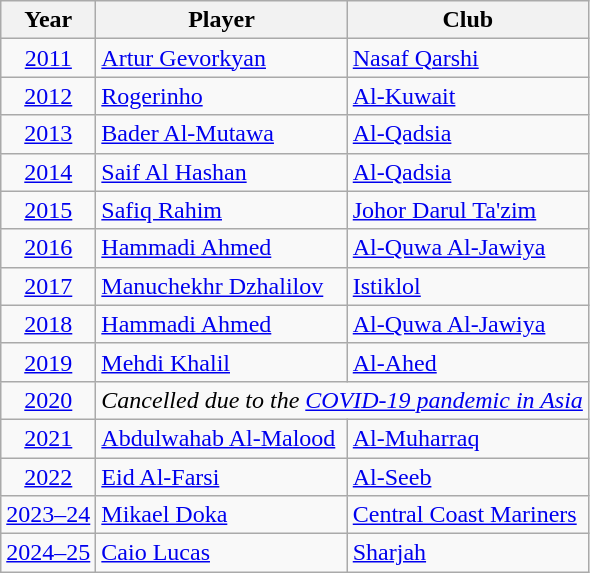<table class="wikitable">
<tr>
<th>Year</th>
<th>Player</th>
<th>Club</th>
</tr>
<tr>
<td align=center><a href='#'>2011</a></td>
<td> <a href='#'>Artur Gevorkyan</a></td>
<td> <a href='#'>Nasaf Qarshi</a></td>
</tr>
<tr>
<td align=center><a href='#'>2012</a></td>
<td> <a href='#'>Rogerinho</a></td>
<td> <a href='#'>Al-Kuwait</a></td>
</tr>
<tr>
<td align=center><a href='#'>2013</a></td>
<td> <a href='#'>Bader Al-Mutawa</a></td>
<td> <a href='#'>Al-Qadsia</a></td>
</tr>
<tr>
<td align=center><a href='#'>2014</a></td>
<td> <a href='#'>Saif Al Hashan</a></td>
<td> <a href='#'>Al-Qadsia</a></td>
</tr>
<tr>
<td align=center><a href='#'>2015</a></td>
<td> <a href='#'>Safiq Rahim</a></td>
<td> <a href='#'>Johor Darul Ta'zim</a></td>
</tr>
<tr>
<td align=center><a href='#'>2016</a></td>
<td> <a href='#'>Hammadi Ahmed</a></td>
<td> <a href='#'>Al-Quwa Al-Jawiya</a></td>
</tr>
<tr>
<td align=center><a href='#'>2017</a></td>
<td> <a href='#'>Manuchekhr Dzhalilov</a></td>
<td> <a href='#'>Istiklol</a></td>
</tr>
<tr>
<td align=center><a href='#'>2018</a></td>
<td> <a href='#'>Hammadi Ahmed</a></td>
<td> <a href='#'>Al-Quwa Al-Jawiya</a></td>
</tr>
<tr>
<td align=center><a href='#'>2019</a></td>
<td> <a href='#'>Mehdi Khalil</a></td>
<td> <a href='#'>Al-Ahed</a></td>
</tr>
<tr>
<td align=center><a href='#'>2020</a></td>
<td colspan=2 align="center"><em>Cancelled due to the <a href='#'>COVID-19 pandemic in Asia</a></em></td>
</tr>
<tr>
<td align=center><a href='#'>2021</a></td>
<td> <a href='#'>Abdulwahab Al-Malood</a></td>
<td> <a href='#'>Al-Muharraq</a></td>
</tr>
<tr>
<td align=center><a href='#'>2022</a></td>
<td> <a href='#'>Eid Al-Farsi</a></td>
<td> <a href='#'>Al-Seeb</a></td>
</tr>
<tr>
<td align=center><a href='#'>2023–24</a></td>
<td> <a href='#'>Mikael Doka</a></td>
<td> <a href='#'>Central Coast Mariners</a></td>
</tr>
<tr>
<td align=center><a href='#'>2024–25</a></td>
<td> <a href='#'>Caio Lucas</a></td>
<td> <a href='#'>Sharjah</a></td>
</tr>
</table>
